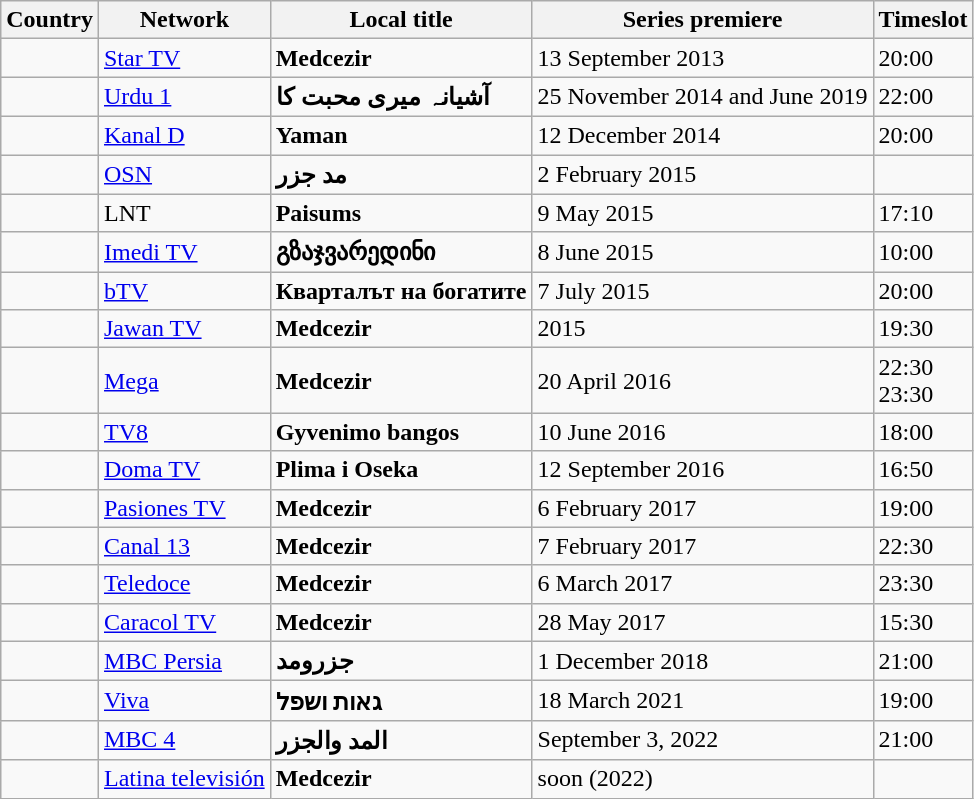<table class="sortable wikitable">
<tr>
<th>Country</th>
<th>Network</th>
<th>Local title</th>
<th>Series premiere</th>
<th>Timeslot</th>
</tr>
<tr>
<td></td>
<td><a href='#'>Star TV</a></td>
<td><strong>Medcezir</strong></td>
<td>13 September 2013</td>
<td>20:00</td>
</tr>
<tr>
<td></td>
<td><a href='#'>Urdu 1</a></td>
<td><strong>آشیانہ میری محبت کا</strong></td>
<td>25 November 2014 and June 2019</td>
<td>22:00</td>
</tr>
<tr>
<td></td>
<td><a href='#'>Kanal D</a></td>
<td><strong>Yaman</strong></td>
<td>12 December 2014</td>
<td>20:00</td>
</tr>
<tr>
<td></td>
<td><a href='#'>OSN</a></td>
<td><strong>مد جزر</strong></td>
<td>2 February 2015</td>
<td></td>
</tr>
<tr>
<td></td>
<td>LNT</td>
<td><strong>Paisums</strong></td>
<td>9 May 2015</td>
<td>17:10</td>
</tr>
<tr>
<td></td>
<td><a href='#'>Imedi TV</a></td>
<td><strong>გზაჯვარედინი</strong></td>
<td>8 June 2015</td>
<td>10:00</td>
</tr>
<tr>
<td></td>
<td><a href='#'>bTV</a></td>
<td><strong>Кварталът на богатите</strong></td>
<td>7 July 2015</td>
<td>20:00</td>
</tr>
<tr>
<td></td>
<td><a href='#'>Jawan TV</a></td>
<td><strong>Medcezir</strong></td>
<td>2015</td>
<td>19:30</td>
</tr>
<tr>
<td></td>
<td><a href='#'>Mega</a></td>
<td><strong>Medcezir</strong></td>
<td>20 April 2016</td>
<td>22:30  <br> 23:30</td>
</tr>
<tr>
<td></td>
<td><a href='#'>TV8</a></td>
<td><strong>Gyvenimo bangos</strong></td>
<td>10 June 2016</td>
<td>18:00</td>
</tr>
<tr>
<td></td>
<td><a href='#'>Doma TV</a></td>
<td><strong>Plima i Oseka</strong></td>
<td>12 September 2016</td>
<td>16:50</td>
</tr>
<tr>
<td></td>
<td><a href='#'>Pasiones TV</a></td>
<td><strong>Medcezir</strong></td>
<td>6 February 2017</td>
<td>19:00</td>
</tr>
<tr>
<td></td>
<td><a href='#'>Canal 13</a></td>
<td><strong>Medcezir</strong></td>
<td>7 February 2017</td>
<td>22:30</td>
</tr>
<tr>
<td></td>
<td><a href='#'>Teledoce</a></td>
<td><strong>Medcezir</strong></td>
<td>6 March 2017</td>
<td>23:30</td>
</tr>
<tr>
<td></td>
<td><a href='#'>Caracol TV</a></td>
<td><strong>Medcezir</strong></td>
<td>28 May 2017</td>
<td>15:30 </td>
</tr>
<tr>
<td></td>
<td><a href='#'>MBC Persia</a></td>
<td><strong>جزرومد</strong></td>
<td>1 December 2018</td>
<td>21:00</td>
</tr>
<tr>
<td></td>
<td><a href='#'>Viva</a></td>
<td><strong>גאות ושפל</strong></td>
<td>18 March 2021</td>
<td>19:00</td>
</tr>
<tr>
<td></td>
<td><a href='#'>MBC 4</a></td>
<td><strong>المد والجزر</strong></td>
<td>September 3, 2022</td>
<td>21:00</td>
</tr>
<tr>
<td></td>
<td><a href='#'>Latina televisión</a></td>
<td><strong>Medcezir</strong></td>
<td>soon (2022)</td>
<td></td>
</tr>
</table>
